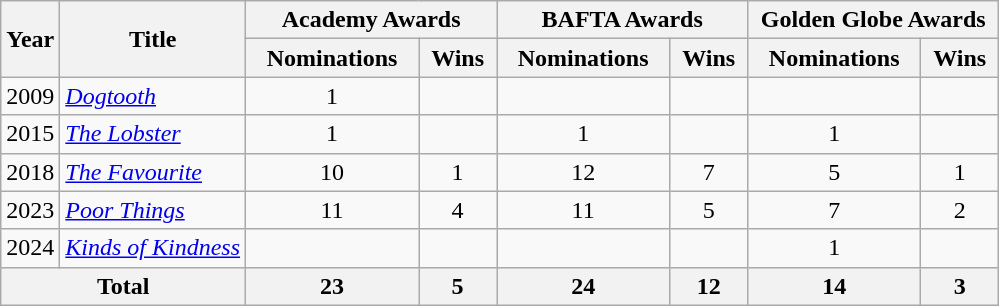<table class="wikitable">
<tr>
<th rowspan="2">Year</th>
<th rowspan="2">Title</th>
<th colspan="2" style="text-align:center;" width=160>Academy Awards</th>
<th colspan="2" style="text-align:center;" width=160>BAFTA Awards</th>
<th colspan="2" style="text-align:center;" width=160>Golden Globe Awards</th>
</tr>
<tr>
<th>Nominations</th>
<th>Wins</th>
<th>Nominations</th>
<th>Wins</th>
<th>Nominations</th>
<th>Wins</th>
</tr>
<tr>
<td>2009</td>
<td><em><a href='#'>Dogtooth</a></em></td>
<td style="text-align:center">1</td>
<td></td>
<td></td>
<td></td>
<td></td>
<td></td>
</tr>
<tr>
<td>2015</td>
<td><em><a href='#'>The Lobster</a></em></td>
<td style="text-align:center">1</td>
<td></td>
<td style="text-align:center">1</td>
<td></td>
<td style="text-align:center">1</td>
<td></td>
</tr>
<tr>
<td>2018</td>
<td><em><a href='#'>The Favourite</a></em></td>
<td style="text-align:center">10</td>
<td style="text-align:center">1</td>
<td style="text-align:center">12</td>
<td style="text-align:center">7</td>
<td style="text-align:center">5</td>
<td style="text-align:center">1</td>
</tr>
<tr>
<td>2023</td>
<td><em><a href='#'>Poor Things</a></em></td>
<td style="text-align:center">11</td>
<td style="text-align:center">4</td>
<td style="text-align:center">11</td>
<td style="text-align:center">5</td>
<td style="text-align:center">7</td>
<td style="text-align:center">2</td>
</tr>
<tr>
<td>2024</td>
<td><em><a href='#'>Kinds of Kindness</a></em></td>
<td></td>
<td></td>
<td></td>
<td></td>
<td style="text-align:center">1</td>
<td></td>
</tr>
<tr>
<th colspan="2">Total</th>
<th style="text-align:center">23</th>
<th style="text-align:center">5</th>
<th style="text-align:center">24</th>
<th style="text-align:center">12</th>
<th style="text-align:center">14</th>
<th style="text-align:center">3</th>
</tr>
</table>
